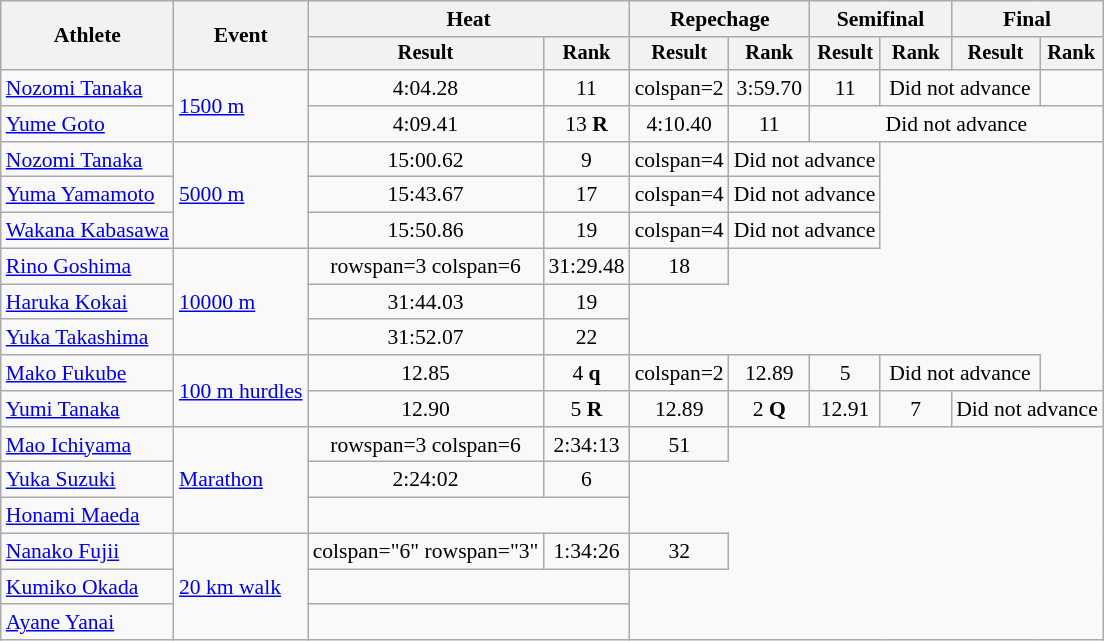<table class="wikitable" style="font-size:90%">
<tr>
<th rowspan="2">Athlete</th>
<th rowspan="2">Event</th>
<th colspan="2">Heat</th>
<th colspan="2">Repechage</th>
<th colspan="2">Semifinal</th>
<th colspan="2">Final</th>
</tr>
<tr style="font-size:95%">
<th>Result</th>
<th>Rank</th>
<th>Result</th>
<th>Rank</th>
<th>Result</th>
<th>Rank</th>
<th>Result</th>
<th>Rank</th>
</tr>
<tr align=center>
<td align=left><a href='#'>Nozomi Tanaka</a></td>
<td align=left rowspan=2><a href='#'>1500 m</a></td>
<td>4:04.28</td>
<td>11 <strong></strong></td>
<td>colspan=2 </td>
<td>3:59.70 <strong></strong></td>
<td>11</td>
<td colspan=2>Did not advance</td>
</tr>
<tr align=center>
<td align=left><a href='#'>Yume Goto</a></td>
<td>4:09.41 <strong></strong></td>
<td>13 <strong>R</strong></td>
<td>4:10.40</td>
<td>11</td>
<td colspan=4>Did not advance</td>
</tr>
<tr align=center>
<td align=left><a href='#'>Nozomi Tanaka</a></td>
<td align=left rowspan=3><a href='#'>5000 m</a></td>
<td>15:00.62</td>
<td>9</td>
<td>colspan=4 </td>
<td colspan=2>Did not advance</td>
</tr>
<tr align=center>
<td align=left><a href='#'>Yuma Yamamoto</a></td>
<td>15:43.67</td>
<td>17</td>
<td>colspan=4 </td>
<td colspan=2>Did not advance</td>
</tr>
<tr align=center>
<td align=left><a href='#'>Wakana Kabasawa</a></td>
<td>15:50.86</td>
<td>19</td>
<td>colspan=4 </td>
<td colspan=2>Did not advance</td>
</tr>
<tr align=center>
<td align=left><a href='#'>Rino Goshima</a></td>
<td rowspan=3 align=left><a href='#'>10000 m</a></td>
<td>rowspan=3 colspan=6 </td>
<td>31:29.48</td>
<td>18</td>
</tr>
<tr align=center>
<td align=left><a href='#'>Haruka Kokai</a></td>
<td>31:44.03</td>
<td>19</td>
</tr>
<tr align=center>
<td align=left><a href='#'>Yuka Takashima</a></td>
<td>31:52.07 <strong></strong></td>
<td>22</td>
</tr>
<tr align=center>
<td align=left><a href='#'>Mako Fukube</a></td>
<td align=left rowspan=2><a href='#'>100 m hurdles</a></td>
<td>12.85</td>
<td>4 <strong>q</strong></td>
<td>colspan=2 </td>
<td>12.89</td>
<td>5</td>
<td colspan=2>Did not advance</td>
</tr>
<tr align=center>
<td align=left><a href='#'>Yumi Tanaka</a></td>
<td>12.90</td>
<td>5 <strong>R</strong></td>
<td>12.89</td>
<td>2 <strong>Q</strong></td>
<td>12.91</td>
<td>7</td>
<td colspan=2>Did not advance</td>
</tr>
<tr align=center>
<td align=left><a href='#'>Mao Ichiyama</a></td>
<td align=left rowspan=3><a href='#'>Marathon</a></td>
<td>rowspan=3 colspan=6 </td>
<td>2:34:13</td>
<td>51</td>
</tr>
<tr align=center>
<td align=left><a href='#'>Yuka Suzuki</a></td>
<td>2:24:02</td>
<td>6</td>
</tr>
<tr align=center>
<td align=left><a href='#'>Honami Maeda</a></td>
<td colspan=2><strong></strong></td>
</tr>
<tr align=center>
<td align=left><a href='#'>Nanako Fujii</a></td>
<td align=left rowspan="3"><a href='#'>20 km walk</a></td>
<td>colspan="6" rowspan="3" </td>
<td>1:34:26</td>
<td>32</td>
</tr>
<tr align=center>
<td align=left><a href='#'>Kumiko Okada</a></td>
<td colspan=2><strong></strong></td>
</tr>
<tr align=center>
<td align=left><a href='#'>Ayane Yanai</a></td>
<td colspan=2><strong></strong></td>
</tr>
</table>
